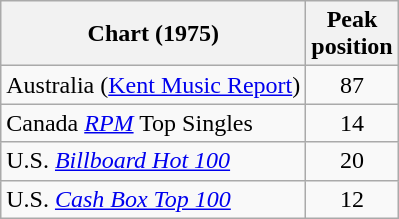<table class="wikitable sortable">
<tr>
<th>Chart (1975)</th>
<th>Peak<br>position</th>
</tr>
<tr>
<td>Australia (<a href='#'>Kent Music Report</a>)</td>
<td style="text-align:center;">87</td>
</tr>
<tr>
<td>Canada <em><a href='#'>RPM</a></em> Top Singles</td>
<td style="text-align:center;">14</td>
</tr>
<tr>
<td>U.S. <em><a href='#'>Billboard Hot 100</a></em></td>
<td style="text-align:center;">20</td>
</tr>
<tr>
<td>U.S. <em><a href='#'>Cash Box Top 100</a></em></td>
<td style="text-align:center;">12</td>
</tr>
</table>
